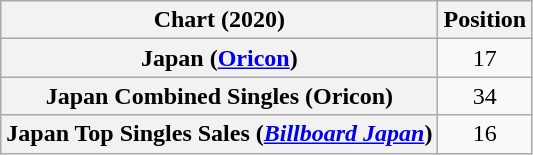<table class="wikitable sortable plainrowheaders" style="text-align:center">
<tr>
<th>Chart (2020)</th>
<th>Position</th>
</tr>
<tr>
<th scope="row">Japan (<a href='#'>Oricon</a>)</th>
<td>17</td>
</tr>
<tr>
<th scope="row">Japan Combined Singles (Oricon)</th>
<td>34</td>
</tr>
<tr>
<th scope="row">Japan Top Singles Sales (<em><a href='#'>Billboard Japan</a></em>)</th>
<td>16</td>
</tr>
</table>
